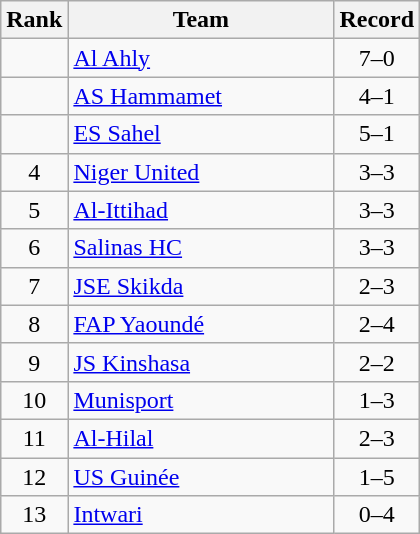<table class=wikitable style="text-align:center;">
<tr>
<th>Rank</th>
<th width=170>Team</th>
<th>Record</th>
</tr>
<tr>
<td></td>
<td align=left> <a href='#'>Al Ahly</a></td>
<td>7–0</td>
</tr>
<tr>
<td></td>
<td align=left> <a href='#'>AS Hammamet</a></td>
<td>4–1</td>
</tr>
<tr>
<td></td>
<td align=left> <a href='#'>ES Sahel</a></td>
<td>5–1</td>
</tr>
<tr>
<td>4</td>
<td align=left> <a href='#'>Niger United</a></td>
<td>3–3</td>
</tr>
<tr>
<td>5</td>
<td align=left> <a href='#'>Al-Ittihad</a></td>
<td>3–3</td>
</tr>
<tr>
<td>6</td>
<td align=left> <a href='#'>Salinas HC</a></td>
<td>3–3</td>
</tr>
<tr>
<td>7</td>
<td align=left> <a href='#'>JSE Skikda</a></td>
<td>2–3</td>
</tr>
<tr>
<td>8</td>
<td align=left> <a href='#'>FAP Yaoundé</a></td>
<td>2–4</td>
</tr>
<tr>
<td>9</td>
<td align=left> <a href='#'>JS Kinshasa</a></td>
<td>2–2</td>
</tr>
<tr>
<td>10</td>
<td align=left> <a href='#'>Munisport</a></td>
<td>1–3</td>
</tr>
<tr>
<td>11</td>
<td align=left> <a href='#'>Al-Hilal</a></td>
<td>2–3</td>
</tr>
<tr>
<td>12</td>
<td align=left> <a href='#'>US Guinée</a></td>
<td>1–5</td>
</tr>
<tr>
<td>13</td>
<td align=left> <a href='#'>Intwari</a></td>
<td>0–4</td>
</tr>
</table>
